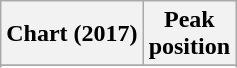<table class="wikitable sortable plainrowheaders" style="text-align:center">
<tr>
<th scope="col">Chart (2017)</th>
<th scope="col">Peak<br> position</th>
</tr>
<tr>
</tr>
<tr>
</tr>
<tr>
</tr>
<tr>
</tr>
<tr>
</tr>
</table>
